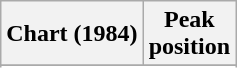<table class="wikitable sortable plainrowheaders" style=text-align:center">
<tr>
<th>Chart (1984)</th>
<th>Peak<br>position</th>
</tr>
<tr>
</tr>
<tr>
</tr>
<tr>
</tr>
<tr>
</tr>
<tr>
</tr>
<tr>
</tr>
<tr>
</tr>
</table>
